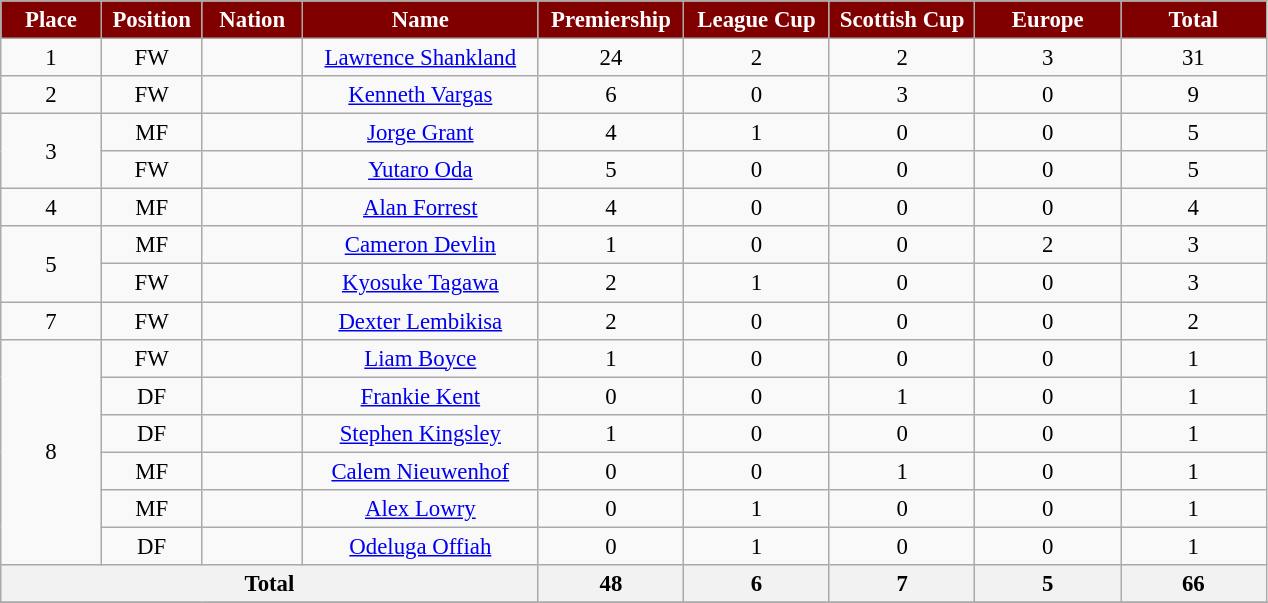<table class="wikitable" style="font-size: 95%; text-align: center;">
<tr>
<th style="background:maroon; color:white;" scope="col" width=60>Place</th>
<th style="background:maroon; color:white;" scope="col" width=60>Position</th>
<th style="background:maroon; color:white;" scope="col" width=60>Nation</th>
<th style="background:maroon; color:white;" scope="col" width=150>Name</th>
<th style="background:maroon; color:white;" scope="col" width=90>Premiership</th>
<th style="background:maroon; color:white;" scope="col" width=90>League Cup</th>
<th style="background:maroon; color:white;" scope="col" width=90>Scottish Cup</th>
<th style="background:maroon; color:white;" scope="col" width=90>Europe</th>
<th style="background:maroon; color:white;" scope="col" width=90>Total</th>
</tr>
<tr>
<td>1</td>
<td>FW</td>
<td></td>
<td><a href='#'>Lawrence Shankland</a></td>
<td>24</td>
<td>2</td>
<td>2</td>
<td>3</td>
<td>31</td>
</tr>
<tr>
<td>2</td>
<td>FW</td>
<td></td>
<td><a href='#'>Kenneth Vargas</a></td>
<td>6</td>
<td>0</td>
<td>3</td>
<td>0</td>
<td>9</td>
</tr>
<tr>
<td rowspan=2>3</td>
<td>MF</td>
<td></td>
<td><a href='#'>Jorge Grant</a></td>
<td>4</td>
<td>1</td>
<td>0</td>
<td>0</td>
<td>5</td>
</tr>
<tr>
<td>FW</td>
<td></td>
<td><a href='#'>Yutaro Oda</a></td>
<td>5</td>
<td>0</td>
<td>0</td>
<td>0</td>
<td>5</td>
</tr>
<tr>
<td>4</td>
<td>MF</td>
<td></td>
<td><a href='#'>Alan Forrest</a></td>
<td>4</td>
<td>0</td>
<td>0</td>
<td>0</td>
<td>4</td>
</tr>
<tr>
<td rowspan=2>5</td>
<td>MF</td>
<td></td>
<td><a href='#'>Cameron Devlin</a></td>
<td>1</td>
<td>0</td>
<td>0</td>
<td>2</td>
<td>3</td>
</tr>
<tr>
<td>FW</td>
<td></td>
<td><a href='#'>Kyosuke Tagawa</a></td>
<td>2</td>
<td>1</td>
<td>0</td>
<td>0</td>
<td>3</td>
</tr>
<tr>
<td>7</td>
<td>FW</td>
<td></td>
<td><a href='#'>Dexter Lembikisa</a></td>
<td>2</td>
<td>0</td>
<td>0</td>
<td>0</td>
<td>2</td>
</tr>
<tr>
<td rowspan=6>8</td>
<td>FW</td>
<td></td>
<td><a href='#'>Liam Boyce</a></td>
<td>1</td>
<td>0</td>
<td>0</td>
<td>0</td>
<td>1</td>
</tr>
<tr>
<td>DF</td>
<td></td>
<td><a href='#'>Frankie Kent</a></td>
<td>0</td>
<td>0</td>
<td>1</td>
<td>0</td>
<td>1</td>
</tr>
<tr>
<td>DF</td>
<td></td>
<td><a href='#'>Stephen Kingsley</a></td>
<td>1</td>
<td>0</td>
<td>0</td>
<td>0</td>
<td>1</td>
</tr>
<tr>
<td>MF</td>
<td></td>
<td><a href='#'>Calem Nieuwenhof</a></td>
<td>0</td>
<td>0</td>
<td>1</td>
<td>0</td>
<td>1</td>
</tr>
<tr>
<td>MF</td>
<td></td>
<td><a href='#'>Alex Lowry</a></td>
<td>0</td>
<td>1</td>
<td>0</td>
<td>0</td>
<td>1</td>
</tr>
<tr>
<td>DF</td>
<td></td>
<td><a href='#'>Odeluga Offiah</a></td>
<td>0</td>
<td>1</td>
<td>0</td>
<td>0</td>
<td>1</td>
</tr>
<tr>
<th colspan=4>Total</th>
<th>48</th>
<th>6</th>
<th>7</th>
<th>5</th>
<th>66</th>
</tr>
<tr>
</tr>
</table>
